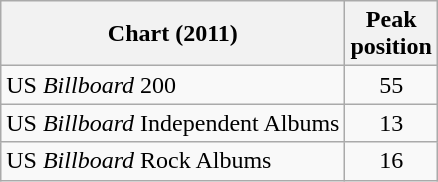<table class="wikitable">
<tr>
<th>Chart (2011)</th>
<th>Peak<br>position</th>
</tr>
<tr>
<td>US <em>Billboard</em> 200</td>
<td style="text-align:center;">55</td>
</tr>
<tr>
<td>US <em>Billboard</em> Independent Albums</td>
<td style="text-align:center;">13</td>
</tr>
<tr>
<td>US <em>Billboard</em> Rock Albums</td>
<td style="text-align:center;">16</td>
</tr>
</table>
